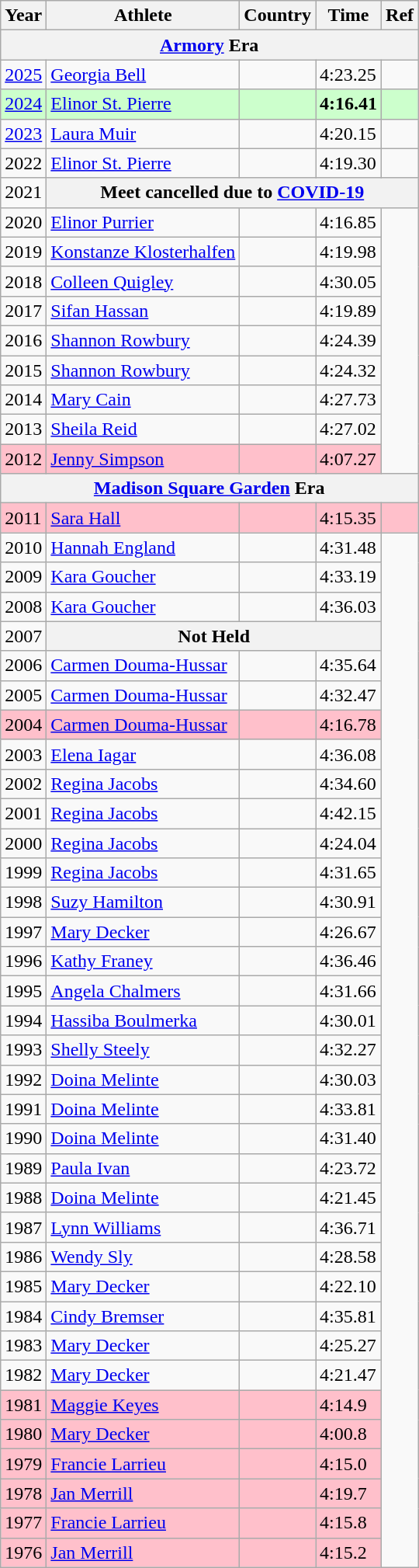<table class="wikitable">
<tr>
<th>Year</th>
<th>Athlete</th>
<th>Country</th>
<th>Time</th>
<th>Ref</th>
</tr>
<tr>
<th colspan="5"><a href='#'>Armory</a> Era</th>
</tr>
<tr>
<td><a href='#'>2025</a></td>
<td><a href='#'>Georgia Bell</a></td>
<td></td>
<td>4:23.25</td>
<td></td>
</tr>
<tr bgcolor="#CCFFCC">
<td><a href='#'>2024</a></td>
<td><a href='#'>Elinor St. Pierre</a></td>
<td></td>
<td><strong>4:16.41</strong></td>
<td></td>
</tr>
<tr>
<td><a href='#'>2023</a></td>
<td><a href='#'>Laura Muir</a></td>
<td></td>
<td>4:20.15</td>
<td></td>
</tr>
<tr>
<td>2022</td>
<td><a href='#'>Elinor St. Pierre</a></td>
<td></td>
<td>4:19.30</td>
<td></td>
</tr>
<tr>
<td>2021</td>
<th colspan="4"><strong>Meet cancelled due to <a href='#'>COVID-19</a></strong></th>
</tr>
<tr>
<td>2020</td>
<td><a href='#'>Elinor Purrier</a></td>
<td></td>
<td>4:16.85</td>
<td rowspan="9"></td>
</tr>
<tr>
<td>2019</td>
<td><a href='#'>Konstanze Klosterhalfen</a></td>
<td></td>
<td>4:19.98</td>
</tr>
<tr>
<td>2018</td>
<td><a href='#'>Colleen Quigley</a></td>
<td></td>
<td>4:30.05</td>
</tr>
<tr>
<td>2017</td>
<td><a href='#'>Sifan Hassan</a></td>
<td></td>
<td>4:19.89</td>
</tr>
<tr>
<td>2016</td>
<td><a href='#'>Shannon Rowbury</a></td>
<td></td>
<td>4:24.39</td>
</tr>
<tr>
<td>2015</td>
<td><a href='#'>Shannon Rowbury</a></td>
<td></td>
<td>4:24.32</td>
</tr>
<tr>
<td>2014</td>
<td><a href='#'>Mary Cain</a></td>
<td></td>
<td>4:27.73</td>
</tr>
<tr>
<td>2013</td>
<td><a href='#'>Sheila Reid</a></td>
<td></td>
<td>4:27.02</td>
</tr>
<tr bgcolor=pink>
<td>2012</td>
<td><a href='#'>Jenny Simpson</a></td>
<td></td>
<td>4:07.27</td>
</tr>
<tr>
<th colspan="5"><a href='#'>Madison Square Garden</a> Era</th>
</tr>
<tr bgcolor=pink>
<td>2011</td>
<td><a href='#'>Sara Hall</a></td>
<td></td>
<td>4:15.35</td>
<td></td>
</tr>
<tr>
<td>2010</td>
<td><a href='#'>Hannah England</a></td>
<td></td>
<td>4:31.48</td>
<td rowspan="35"></td>
</tr>
<tr>
<td>2009</td>
<td><a href='#'>Kara Goucher</a></td>
<td></td>
<td>4:33.19</td>
</tr>
<tr>
<td>2008</td>
<td><a href='#'>Kara Goucher</a></td>
<td></td>
<td>4:36.03</td>
</tr>
<tr>
<td>2007</td>
<th colspan="3">Not Held</th>
</tr>
<tr>
<td>2006</td>
<td><a href='#'>Carmen Douma-Hussar</a></td>
<td></td>
<td>4:35.64</td>
</tr>
<tr>
<td>2005</td>
<td><a href='#'>Carmen Douma-Hussar</a></td>
<td></td>
<td>4:32.47</td>
</tr>
<tr bgcolor=pink>
<td>2004</td>
<td><a href='#'>Carmen Douma-Hussar</a></td>
<td></td>
<td>4:16.78</td>
</tr>
<tr>
<td>2003</td>
<td><a href='#'>Elena Iagar</a></td>
<td></td>
<td>4:36.08</td>
</tr>
<tr>
<td>2002</td>
<td><a href='#'>Regina Jacobs</a></td>
<td></td>
<td>4:34.60</td>
</tr>
<tr>
<td>2001</td>
<td><a href='#'>Regina Jacobs</a></td>
<td></td>
<td>4:42.15</td>
</tr>
<tr>
<td>2000</td>
<td><a href='#'>Regina Jacobs</a></td>
<td></td>
<td>4:24.04</td>
</tr>
<tr>
<td>1999</td>
<td><a href='#'>Regina Jacobs</a></td>
<td></td>
<td>4:31.65</td>
</tr>
<tr>
<td>1998</td>
<td><a href='#'>Suzy Hamilton</a></td>
<td></td>
<td>4:30.91</td>
</tr>
<tr>
<td>1997</td>
<td><a href='#'>Mary Decker</a></td>
<td></td>
<td>4:26.67</td>
</tr>
<tr>
<td>1996</td>
<td><a href='#'>Kathy Franey</a></td>
<td></td>
<td>4:36.46</td>
</tr>
<tr>
<td>1995</td>
<td><a href='#'>Angela Chalmers</a></td>
<td></td>
<td>4:31.66</td>
</tr>
<tr>
<td>1994</td>
<td><a href='#'>Hassiba Boulmerka</a></td>
<td></td>
<td>4:30.01</td>
</tr>
<tr>
<td>1993</td>
<td><a href='#'>Shelly Steely</a></td>
<td></td>
<td>4:32.27</td>
</tr>
<tr>
<td>1992</td>
<td><a href='#'>Doina Melinte</a></td>
<td></td>
<td>4:30.03</td>
</tr>
<tr>
<td>1991</td>
<td><a href='#'>Doina Melinte</a></td>
<td></td>
<td>4:33.81</td>
</tr>
<tr>
<td>1990</td>
<td><a href='#'>Doina Melinte</a></td>
<td></td>
<td>4:31.40</td>
</tr>
<tr>
<td>1989</td>
<td><a href='#'>Paula Ivan</a></td>
<td></td>
<td>4:23.72</td>
</tr>
<tr>
<td>1988</td>
<td><a href='#'>Doina Melinte</a></td>
<td></td>
<td>4:21.45</td>
</tr>
<tr>
<td>1987</td>
<td><a href='#'>Lynn Williams</a></td>
<td></td>
<td>4:36.71</td>
</tr>
<tr>
<td>1986</td>
<td><a href='#'>Wendy Sly</a></td>
<td></td>
<td>4:28.58</td>
</tr>
<tr>
<td>1985</td>
<td><a href='#'>Mary Decker</a></td>
<td></td>
<td>4:22.10</td>
</tr>
<tr>
<td>1984</td>
<td><a href='#'>Cindy Bremser</a></td>
<td></td>
<td>4:35.81</td>
</tr>
<tr>
<td>1983</td>
<td><a href='#'>Mary Decker</a></td>
<td></td>
<td>4:25.27</td>
</tr>
<tr>
<td>1982</td>
<td><a href='#'>Mary Decker</a></td>
<td></td>
<td>4:21.47</td>
</tr>
<tr bgcolor=pink>
<td>1981</td>
<td><a href='#'>Maggie Keyes</a></td>
<td></td>
<td>4:14.9</td>
</tr>
<tr bgcolor=pink>
<td>1980</td>
<td><a href='#'>Mary Decker</a></td>
<td></td>
<td>4:00.8</td>
</tr>
<tr bgcolor=pink>
<td>1979</td>
<td><a href='#'>Francie Larrieu</a></td>
<td></td>
<td>4:15.0</td>
</tr>
<tr bgcolor=pink>
<td>1978</td>
<td><a href='#'>Jan Merrill</a></td>
<td></td>
<td>4:19.7</td>
</tr>
<tr bgcolor=pink>
<td>1977</td>
<td><a href='#'>Francie Larrieu</a></td>
<td></td>
<td>4:15.8</td>
</tr>
<tr bgcolor=pink>
<td>1976</td>
<td><a href='#'>Jan Merrill</a></td>
<td></td>
<td>4:15.2</td>
</tr>
</table>
